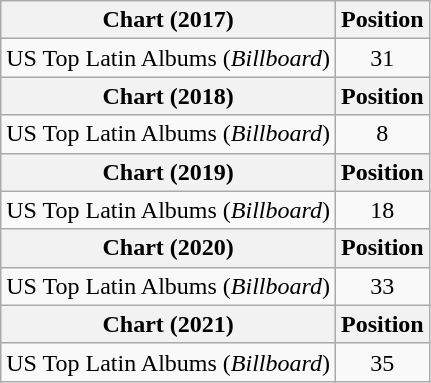<table class="wikitable">
<tr>
<th>Chart (2017)</th>
<th>Position</th>
</tr>
<tr>
<td>US Top Latin Albums (<em>Billboard</em>)</td>
<td style="text-align:center;">31</td>
</tr>
<tr>
<th>Chart (2018)</th>
<th>Position</th>
</tr>
<tr>
<td>US Top Latin Albums (<em>Billboard</em>)</td>
<td style="text-align:center;">8</td>
</tr>
<tr>
<th>Chart (2019)</th>
<th>Position</th>
</tr>
<tr>
<td>US Top Latin Albums (<em>Billboard</em>)</td>
<td style="text-align:center;">18</td>
</tr>
<tr>
<th>Chart (2020)</th>
<th>Position</th>
</tr>
<tr>
<td>US Top Latin Albums (<em>Billboard</em>)</td>
<td style="text-align:center;">33</td>
</tr>
<tr>
<th>Chart (2021)</th>
<th>Position</th>
</tr>
<tr>
<td>US Top Latin Albums (<em>Billboard</em>)</td>
<td style="text-align:center;">35</td>
</tr>
</table>
